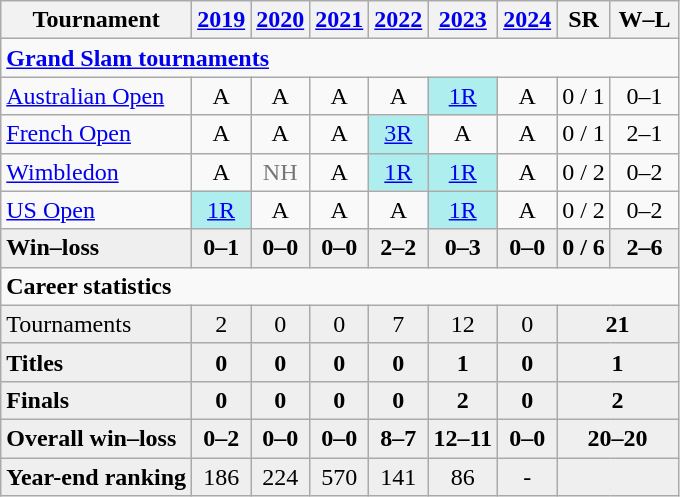<table class=wikitable style=text-align:center>
<tr>
<th>Tournament</th>
<th><a href='#'>2019</a></th>
<th><a href='#'>2020</a></th>
<th><a href='#'>2021</a></th>
<th><a href='#'>2022</a></th>
<th><a href='#'>2023</a></th>
<th><a href='#'>2024</a></th>
<th>SR</th>
<th width=38>W–L</th>
</tr>
<tr>
<td colspan=9 align=left><strong><a href='#'>Grand Slam tournaments</a></strong></td>
</tr>
<tr>
<td align=left><a href='#'>Australian Open</a></td>
<td>A</td>
<td>A</td>
<td>A</td>
<td>A</td>
<td bgcolor=afeeee><a href='#'>1R</a></td>
<td>A</td>
<td>0 / 1</td>
<td>0–1</td>
</tr>
<tr>
<td align=left><a href='#'>French Open</a></td>
<td>A</td>
<td>A</td>
<td>A</td>
<td bgcolor=afeeee><a href='#'>3R</a></td>
<td>A</td>
<td>A</td>
<td>0 / 1</td>
<td>2–1</td>
</tr>
<tr>
<td align=left><a href='#'>Wimbledon</a></td>
<td>A</td>
<td style=color:#767676>NH</td>
<td>A</td>
<td bgcolor=afeeee><a href='#'>1R</a></td>
<td bgcolor=afeeee><a href='#'>1R</a></td>
<td>A</td>
<td>0 / 2</td>
<td>0–2</td>
</tr>
<tr>
<td align=left><a href='#'>US Open</a></td>
<td bgcolor=afeeee><a href='#'>1R</a></td>
<td>A</td>
<td>A</td>
<td>A</td>
<td bgcolor=afeeee><a href='#'>1R</a></td>
<td>A</td>
<td>0 / 2</td>
<td>0–2</td>
</tr>
<tr style=font-weight:bold;background:#efefef>
<td style=text-align:left>Win–loss</td>
<td>0–1</td>
<td>0–0</td>
<td>0–0</td>
<td>2–2</td>
<td>0–3</td>
<td>0–0</td>
<td>0 / 6</td>
<td>2–6</td>
</tr>
<tr>
<td colspan=9 align=left><strong>Career statistics</strong></td>
</tr>
<tr bgcolor=efefef>
<td align=left>Tournaments</td>
<td>2</td>
<td>0</td>
<td>0</td>
<td>7</td>
<td>12</td>
<td>0</td>
<td colspan=2><strong>21</strong></td>
</tr>
<tr style="font-weight:bold;background:#efefef">
<td style=text-align:left>Titles</td>
<td>0</td>
<td>0</td>
<td>0</td>
<td>0</td>
<td>1</td>
<td>0</td>
<td colspan=2>1</td>
</tr>
<tr style="font-weight:bold;background:#efefef">
<td style=text-align:left>Finals</td>
<td>0</td>
<td>0</td>
<td>0</td>
<td>0</td>
<td>2</td>
<td>0</td>
<td colspan=2>2</td>
</tr>
<tr style=font-weight:bold;background:#efefef>
<td style=text-align:left>Overall win–loss</td>
<td>0–2</td>
<td>0–0</td>
<td>0–0</td>
<td>8–7</td>
<td>12–11</td>
<td>0–0</td>
<td colspan=2>20–20</td>
</tr>
<tr bgcolor=efefef>
<td align=left><strong>Year-end ranking</strong></td>
<td>186</td>
<td>224</td>
<td>570</td>
<td>141</td>
<td>86</td>
<td>-</td>
<td colspan=2><strong></strong></td>
</tr>
</table>
